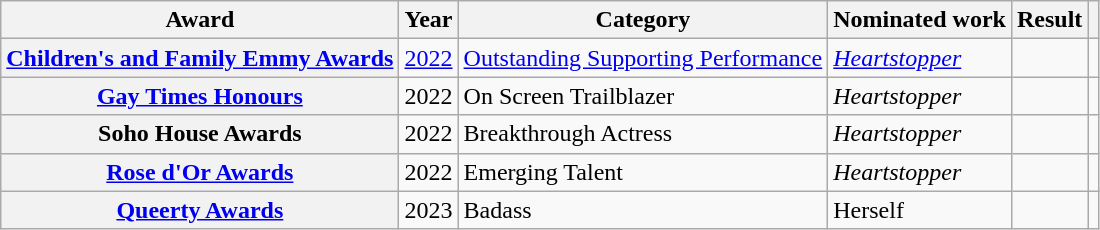<table class="wikitable plainrowheaders sortable">
<tr>
<th scope="col">Award</th>
<th scope="col">Year</th>
<th scope="col">Category</th>
<th scope="col">Nominated work</th>
<th scope="col">Result</th>
<th scope="col" class="unsortable"></th>
</tr>
<tr>
<th scope="row"><a href='#'>Children's and Family Emmy Awards</a></th>
<td><a href='#'>2022</a></td>
<td><a href='#'>Outstanding Supporting Performance</a></td>
<td><em><a href='#'>Heartstopper</a></em></td>
<td></td>
<td style="text-align:center"></td>
</tr>
<tr>
<th scope="row"><a href='#'>Gay Times Honours</a></th>
<td>2022</td>
<td>On Screen Trailblazer</td>
<td><em>Heartstopper</em></td>
<td></td>
<td style="text-align:center"></td>
</tr>
<tr>
<th scope="row">Soho House Awards</th>
<td>2022</td>
<td>Breakthrough Actress</td>
<td><em>Heartstopper</em></td>
<td></td>
<td style="text-align:center"></td>
</tr>
<tr>
<th scope="row"><a href='#'>Rose d'Or Awards</a></th>
<td>2022</td>
<td>Emerging Talent</td>
<td><em>Heartstopper</em></td>
<td></td>
<td style="text-align:center"></td>
</tr>
<tr>
<th scope="row"><a href='#'>Queerty Awards</a></th>
<td>2023</td>
<td>Badass</td>
<td>Herself</td>
<td></td>
<td style="text-align:center"></td>
</tr>
</table>
